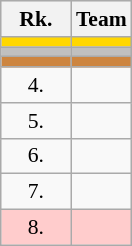<table class="wikitable" style="border:1px solid #AAAAAA;font-size:90%">
<tr bgcolor="#E4E4E4">
<th style="border-bottom:1px solid #AAAAAA" width=40>Rk.</th>
<th style="border-bottom:1px solid #AAAAAA">Team</th>
</tr>
<tr style="background:#ffd700;">
<td align=center></td>
<td></td>
</tr>
<tr style="background:#c0c0c0;">
<td align=center></td>
<td></td>
</tr>
<tr style="background:#CD853F;">
<td align=center></td>
<td></td>
</tr>
<tr>
<td align=center>4.</td>
<td></td>
</tr>
<tr>
<td align=center>5.</td>
<td></td>
</tr>
<tr>
<td align=center>6.</td>
<td></td>
</tr>
<tr>
<td align=center>7.</td>
<td></td>
</tr>
<tr style="background:#ffcccc;">
<td align=center>8.</td>
<td></td>
</tr>
</table>
